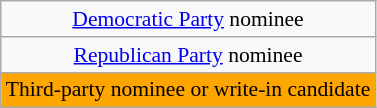<table class="wikitable" style="text-align:center; font-size:90%">
<tr>
<td><a href='#'>Democratic Party</a> nominee</td>
</tr>
<tr>
<td><a href='#'>Republican Party</a> nominee</td>
</tr>
<tr>
<td style="background-color:orange">Third-party nominee or write-in candidate</td>
</tr>
</table>
